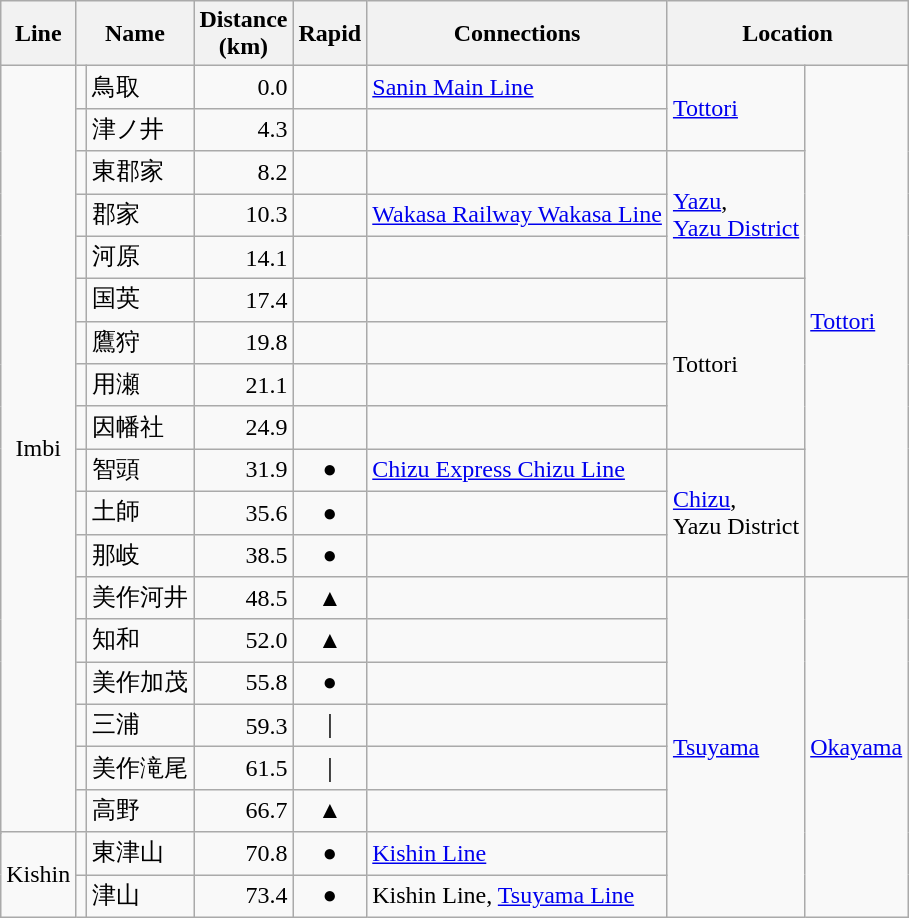<table class="wikitable" rules="all">
<tr>
<th>Line</th>
<th colspan="2">Name</th>
<th>Distance<br>(km)</th>
<th>Rapid</th>
<th>Connections</th>
<th colspan="2">Location</th>
</tr>
<tr>
<td rowspan="19" style="width:1.5em; text-align: center;">Imbi</td>
<td></td>
<td>鳥取</td>
<td style="text-align: right;">0.0</td>
<td style="text-align: center;"> </td>
<td> <a href='#'>Sanin Main Line</a></td>
<td rowspan="2"><a href='#'>Tottori</a></td>
<td rowspan="12"><a href='#'>Tottori</a></td>
</tr>
<tr>
<td></td>
<td>津ノ井</td>
<td style="text-align: right;">4.3</td>
<td style="text-align: center;"> </td>
<td> </td>
</tr>
<tr>
<td></td>
<td>東郡家</td>
<td style="text-align: right;">8.2</td>
<td style="text-align: center;"> </td>
<td> </td>
<td rowspan="3"><a href='#'>Yazu</a>,<br><a href='#'>Yazu District</a></td>
</tr>
<tr>
<td></td>
<td>郡家</td>
<td style="text-align: right;">10.3</td>
<td style="text-align: center;"> </td>
<td><a href='#'>Wakasa Railway Wakasa Line</a></td>
</tr>
<tr>
<td></td>
<td>河原</td>
<td style="text-align: right;">14.1</td>
<td style="text-align: center;"> </td>
<td> </td>
</tr>
<tr>
<td></td>
<td>国英</td>
<td style="text-align: right;">17.4</td>
<td style="text-align: center;"> </td>
<td> </td>
<td rowspan="4">Tottori</td>
</tr>
<tr>
<td></td>
<td>鷹狩</td>
<td style="text-align: right;">19.8</td>
<td style="text-align: center;"> </td>
<td> </td>
</tr>
<tr>
<td></td>
<td>用瀬</td>
<td style="text-align: right;">21.1</td>
<td style="text-align: center;"> </td>
<td> </td>
</tr>
<tr>
<td></td>
<td>因幡社</td>
<td style="text-align: right;">24.9</td>
<td style="text-align: center;"> </td>
<td> </td>
</tr>
<tr>
<td></td>
<td>智頭</td>
<td style="text-align: right;">31.9</td>
<td style="text-align: center;">●</td>
<td><a href='#'>Chizu Express Chizu Line</a></td>
<td rowspan="3"><a href='#'>Chizu</a>,<br>Yazu District</td>
</tr>
<tr>
<td></td>
<td>土師</td>
<td style="text-align: right;">35.6</td>
<td style="text-align: center;">●</td>
<td> </td>
</tr>
<tr>
<td></td>
<td>那岐</td>
<td style="text-align: right;">38.5</td>
<td style="text-align: center;">●</td>
<td> </td>
</tr>
<tr>
<td></td>
<td>美作河井</td>
<td style="text-align: right;">48.5</td>
<td style="text-align: center;">▲</td>
<td> </td>
<td rowspan="9"><a href='#'>Tsuyama</a></td>
<td rowspan="9"><a href='#'>Okayama</a></td>
</tr>
<tr>
<td></td>
<td>知和</td>
<td style="text-align: right;">52.0</td>
<td style="text-align: center;">▲</td>
<td> </td>
</tr>
<tr>
<td></td>
<td>美作加茂</td>
<td style="text-align: right;">55.8</td>
<td style="text-align: center;">●</td>
<td> </td>
</tr>
<tr>
<td></td>
<td>三浦</td>
<td style="text-align: right;">59.3</td>
<td style="text-align: center;">｜</td>
<td> </td>
</tr>
<tr>
<td></td>
<td>美作滝尾</td>
<td style="text-align: right;">61.5</td>
<td style="text-align: center;">｜</td>
<td> </td>
</tr>
<tr>
<td></td>
<td>高野</td>
<td style="text-align: right;">66.7</td>
<td style="text-align: center;">▲</td>
<td> </td>
</tr>
<tr>
<td rowspan="2"></td>
<td rowspan="2">東津山</td>
<td rowspan="2" style="text-align: right;">70.8</td>
<td rowspan="2" style="text-align: center;">●</td>
<td rowspan="2"> <a href='#'>Kishin Line</a></td>
</tr>
<tr>
<td rowspan="2" width="20px">Kishin</td>
</tr>
<tr>
<td></td>
<td>津山</td>
<td style="text-align: right;">73.4</td>
<td style="text-align: center;">●</td>
<td> Kishin Line,  <a href='#'>Tsuyama Line</a></td>
</tr>
</table>
